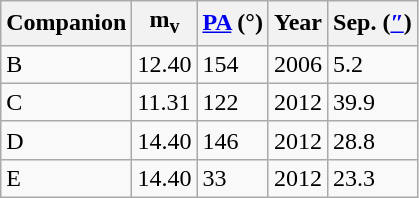<table class="wikitable">
<tr>
<th>Companion</th>
<th>m<sub>v</sub></th>
<th><a href='#'>PA</a> (°)</th>
<th>Year</th>
<th>Sep. (<a href='#'>″</a>)</th>
</tr>
<tr>
<td>B</td>
<td>12.40</td>
<td>154</td>
<td>2006</td>
<td>5.2</td>
</tr>
<tr>
<td>C</td>
<td>11.31</td>
<td>122</td>
<td>2012</td>
<td>39.9</td>
</tr>
<tr>
<td>D</td>
<td>14.40</td>
<td>146</td>
<td>2012</td>
<td>28.8</td>
</tr>
<tr>
<td>E</td>
<td>14.40</td>
<td>33</td>
<td>2012</td>
<td>23.3</td>
</tr>
</table>
